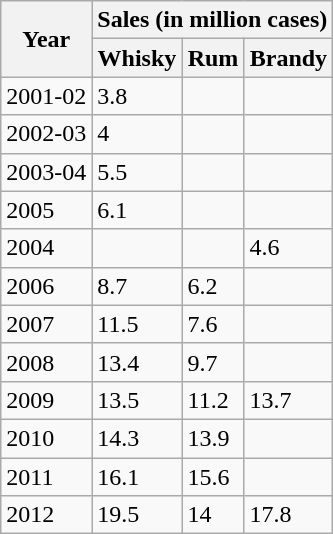<table class="wikitable">
<tr>
<th ! rowspan="2">Year</th>
<th colspan="3">Sales (in million cases)</th>
</tr>
<tr>
<th>Whisky</th>
<th>Rum</th>
<th>Brandy</th>
</tr>
<tr>
<td>2001-02</td>
<td>3.8</td>
<td></td>
<td></td>
</tr>
<tr>
<td>2002-03</td>
<td>4</td>
<td></td>
<td></td>
</tr>
<tr>
<td>2003-04</td>
<td>5.5</td>
<td></td>
<td></td>
</tr>
<tr>
<td>2005</td>
<td>6.1</td>
<td></td>
<td></td>
</tr>
<tr>
<td>2004</td>
<td></td>
<td></td>
<td>4.6</td>
</tr>
<tr>
<td>2006</td>
<td>8.7</td>
<td>6.2</td>
<td></td>
</tr>
<tr>
<td>2007</td>
<td>11.5</td>
<td>7.6</td>
<td></td>
</tr>
<tr>
<td>2008</td>
<td>13.4</td>
<td>9.7</td>
<td></td>
</tr>
<tr>
<td>2009</td>
<td>13.5</td>
<td>11.2</td>
<td>13.7</td>
</tr>
<tr>
<td>2010</td>
<td>14.3</td>
<td>13.9</td>
<td></td>
</tr>
<tr>
<td>2011</td>
<td>16.1</td>
<td>15.6</td>
<td></td>
</tr>
<tr>
<td>2012</td>
<td>19.5</td>
<td>14</td>
<td>17.8</td>
</tr>
</table>
